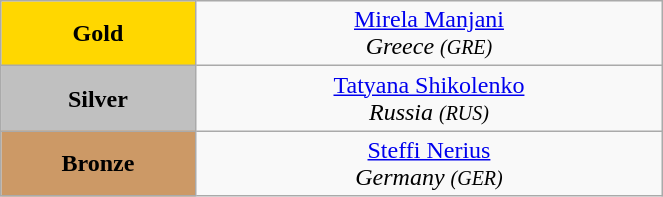<table class="wikitable" style=" text-align:center; font-size:110n%;" width="35%">
<tr>
<td bgcolor="gold"><strong>Gold</strong></td>
<td> <a href='#'>Mirela Manjani</a><br><em>Greece <small>(GRE)</small></em></td>
</tr>
<tr>
<td bgcolor="silver"><strong>Silver</strong></td>
<td> <a href='#'>Tatyana Shikolenko</a><br><em>Russia <small>(RUS)</small></em></td>
</tr>
<tr>
<td bgcolor="CC9966"><strong>Bronze</strong></td>
<td> <a href='#'>Steffi Nerius</a><br><em>Germany <small>(GER)</small></em></td>
</tr>
</table>
